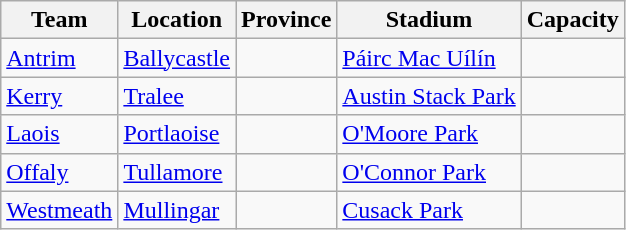<table class="wikitable sortable">
<tr>
<th>Team</th>
<th>Location</th>
<th>Province</th>
<th>Stadium</th>
<th>Capacity</th>
</tr>
<tr>
<td> <a href='#'>Antrim</a></td>
<td><a href='#'>Ballycastle</a></td>
<td></td>
<td><a href='#'>Páirc Mac Uílín</a></td>
<td style="text-align:center"></td>
</tr>
<tr>
<td> <a href='#'>Kerry</a></td>
<td><a href='#'>Tralee</a></td>
<td></td>
<td><a href='#'>Austin Stack Park</a></td>
<td style="text-align:center"></td>
</tr>
<tr>
<td> <a href='#'>Laois</a></td>
<td><a href='#'>Portlaoise</a></td>
<td></td>
<td><a href='#'>O'Moore Park</a></td>
<td style="text-align:center"></td>
</tr>
<tr>
<td> <a href='#'>Offaly</a></td>
<td><a href='#'>Tullamore</a></td>
<td></td>
<td><a href='#'>O'Connor Park</a></td>
<td style="text-align:center"></td>
</tr>
<tr>
<td> <a href='#'>Westmeath</a></td>
<td><a href='#'>Mullingar</a></td>
<td></td>
<td><a href='#'>Cusack Park</a></td>
<td style="text-align:center"></td>
</tr>
</table>
